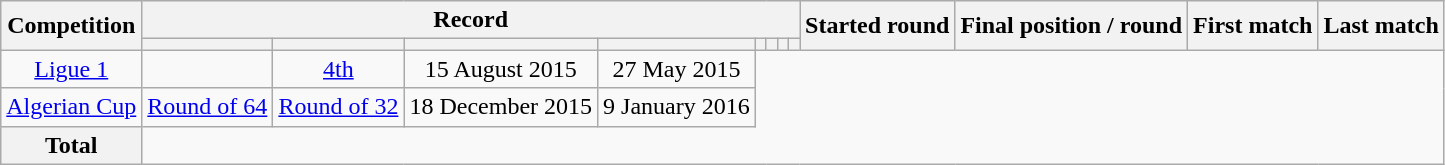<table class="wikitable" style="text-align: center">
<tr>
<th rowspan=2>Competition</th>
<th colspan=8>Record</th>
<th rowspan=2>Started round</th>
<th rowspan=2>Final position / round</th>
<th rowspan=2>First match</th>
<th rowspan=2>Last match</th>
</tr>
<tr>
<th></th>
<th></th>
<th></th>
<th></th>
<th></th>
<th></th>
<th></th>
<th></th>
</tr>
<tr>
<td><a href='#'>Ligue 1</a><br></td>
<td></td>
<td><a href='#'>4th</a></td>
<td>15 August 2015</td>
<td>27 May 2015</td>
</tr>
<tr>
<td><a href='#'>Algerian Cup</a><br></td>
<td><a href='#'>Round of 64</a></td>
<td><a href='#'>Round of 32</a></td>
<td>18 December 2015</td>
<td>9 January 2016</td>
</tr>
<tr>
<th>Total<br></th>
</tr>
</table>
